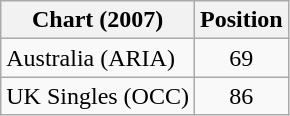<table class="wikitable sortable">
<tr>
<th>Chart (2007)</th>
<th>Position</th>
</tr>
<tr>
<td>Australia (ARIA)</td>
<td style="text-align:center">69</td>
</tr>
<tr>
<td>UK Singles (OCC)</td>
<td style="text-align:center">86</td>
</tr>
</table>
